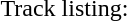<table>
<tr>
<td>Track listing:</td>
</tr>
<tr>
<td></td>
</tr>
</table>
